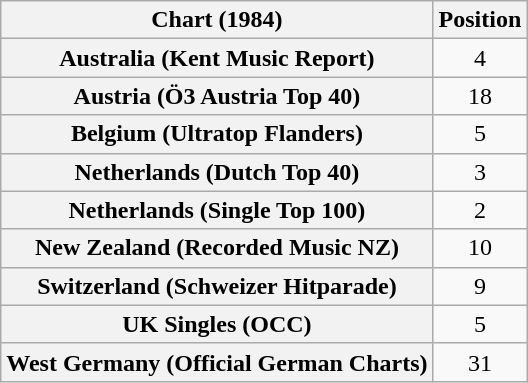<table class="wikitable sortable plainrowheaders" style="text-align:center">
<tr>
<th scope="col">Chart (1984)</th>
<th scope="col">Position</th>
</tr>
<tr>
<th scope="row">Australia (Kent Music Report)</th>
<td>4</td>
</tr>
<tr>
<th scope="row">Austria (Ö3 Austria Top 40)</th>
<td>18</td>
</tr>
<tr>
<th scope="row">Belgium (Ultratop Flanders)</th>
<td>5</td>
</tr>
<tr>
<th scope="row">Netherlands (Dutch Top 40)</th>
<td>3</td>
</tr>
<tr>
<th scope="row">Netherlands (Single Top 100)</th>
<td>2</td>
</tr>
<tr>
<th scope="row">New Zealand (Recorded Music NZ)</th>
<td>10</td>
</tr>
<tr>
<th scope="row">Switzerland (Schweizer Hitparade)</th>
<td>9</td>
</tr>
<tr>
<th scope="row">UK Singles (OCC)</th>
<td>5</td>
</tr>
<tr>
<th scope="row">West Germany (Official German Charts)</th>
<td>31</td>
</tr>
</table>
